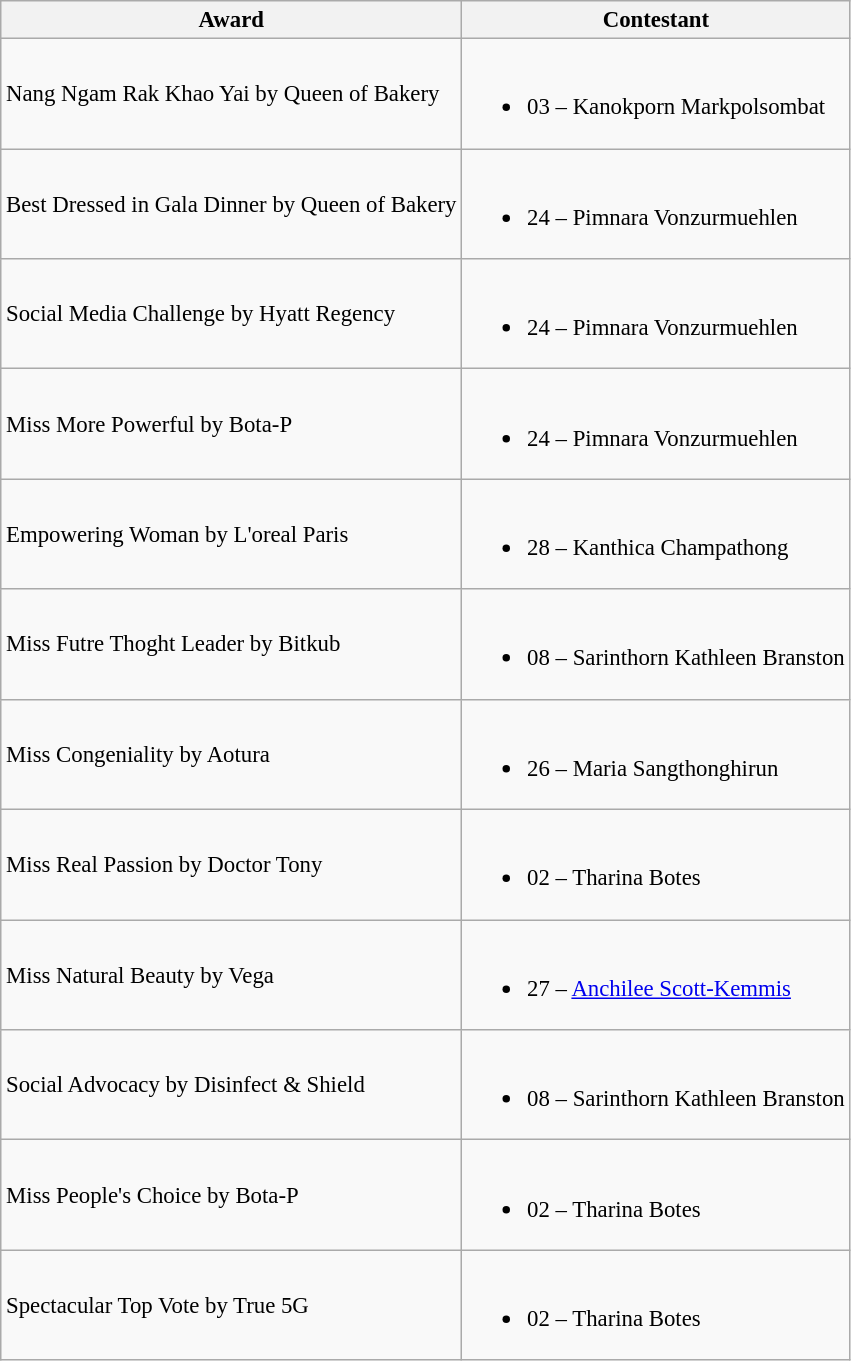<table class="wikitable" style="font-size: 95%;">
<tr>
<th>Award</th>
<th>Contestant</th>
</tr>
<tr>
<td>Nang Ngam Rak Khao Yai by Queen of Bakery</td>
<td><br><ul><li>03 – Kanokporn Markpolsombat</li></ul></td>
</tr>
<tr>
<td>Best Dressed in Gala Dinner by Queen of Bakery</td>
<td><br><ul><li>24 – Pimnara Vonzurmuehlen</li></ul></td>
</tr>
<tr>
<td>Social Media Challenge by Hyatt Regency</td>
<td><br><ul><li>24 – Pimnara Vonzurmuehlen</li></ul></td>
</tr>
<tr>
<td>Miss More Powerful by Bota-P</td>
<td><br><ul><li>24 – Pimnara Vonzurmuehlen</li></ul></td>
</tr>
<tr>
<td>Empowering Woman by L'oreal Paris</td>
<td><br><ul><li>28 – Kanthica Champathong</li></ul></td>
</tr>
<tr>
<td>Miss Futre Thoght Leader by Bitkub</td>
<td><br><ul><li>08 – Sarinthorn Kathleen Branston</li></ul></td>
</tr>
<tr>
<td>Miss Congeniality by Aotura</td>
<td><br><ul><li>26 – Maria Sangthonghirun</li></ul></td>
</tr>
<tr>
<td>Miss Real Passion by Doctor Tony</td>
<td><br><ul><li>02 – Tharina Botes</li></ul></td>
</tr>
<tr>
<td>Miss Natural Beauty by Vega</td>
<td><br><ul><li>27 – <a href='#'>Anchilee Scott-Kemmis</a></li></ul></td>
</tr>
<tr>
<td>Social Advocacy by Disinfect & Shield</td>
<td><br><ul><li>08 – Sarinthorn Kathleen Branston</li></ul></td>
</tr>
<tr>
<td>Miss People's Choice by Bota-P</td>
<td><br><ul><li>02 – Tharina Botes</li></ul></td>
</tr>
<tr>
<td>Spectacular Top Vote by True 5G</td>
<td><br><ul><li>02 – Tharina Botes</li></ul></td>
</tr>
</table>
